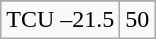<table class="wikitable">
<tr align="center">
</tr>
<tr align="center">
<td>TCU –21.5</td>
<td>50</td>
</tr>
</table>
